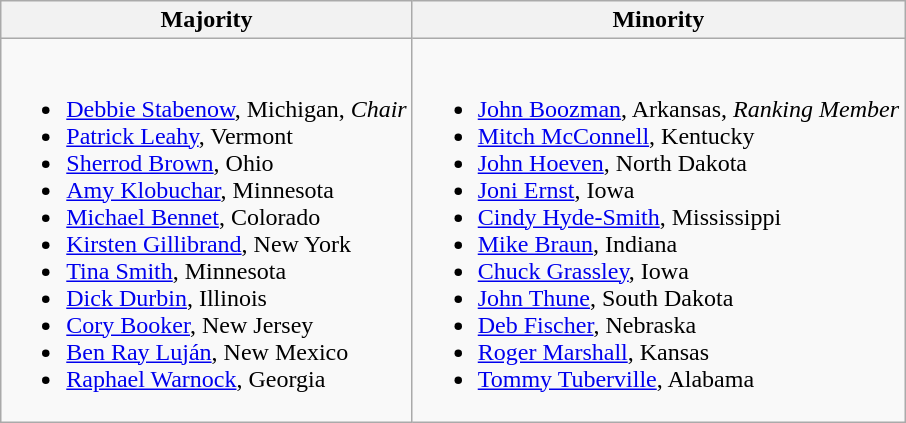<table class=wikitable>
<tr>
<th>Majority</th>
<th>Minority</th>
</tr>
<tr>
<td><br><ul><li><a href='#'>Debbie Stabenow</a>, Michigan, <em>Chair</em></li><li><a href='#'>Patrick Leahy</a>, Vermont</li><li><a href='#'>Sherrod Brown</a>, Ohio</li><li><a href='#'>Amy Klobuchar</a>, Minnesota</li><li><a href='#'>Michael Bennet</a>, Colorado</li><li><a href='#'>Kirsten Gillibrand</a>, New York</li><li><a href='#'>Tina Smith</a>, Minnesota</li><li><a href='#'>Dick Durbin</a>, Illinois</li><li><a href='#'>Cory Booker</a>, New Jersey</li><li><a href='#'>Ben Ray Luján</a>, New Mexico</li><li><a href='#'>Raphael Warnock</a>, Georgia</li></ul></td>
<td><br><ul><li><a href='#'>John Boozman</a>, Arkansas, <em>Ranking Member</em></li><li><a href='#'>Mitch McConnell</a>, Kentucky</li><li><a href='#'>John Hoeven</a>, North Dakota</li><li><a href='#'>Joni Ernst</a>, Iowa</li><li><a href='#'>Cindy Hyde-Smith</a>, Mississippi</li><li><a href='#'>Mike Braun</a>, Indiana</li><li><a href='#'>Chuck Grassley</a>, Iowa</li><li><a href='#'>John Thune</a>, South Dakota</li><li><a href='#'>Deb Fischer</a>, Nebraska</li><li><a href='#'>Roger Marshall</a>, Kansas</li><li><a href='#'>Tommy Tuberville</a>, Alabama</li></ul></td>
</tr>
</table>
